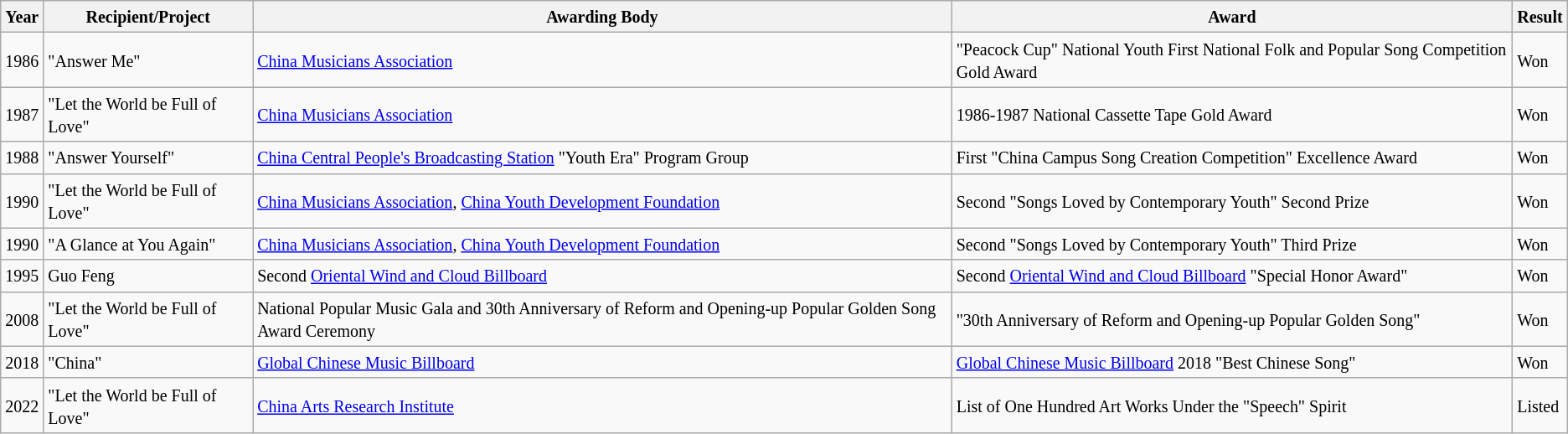<table class="wikitable sortable">
<tr>
<th><small>Year</small></th>
<th><small>Recipient/Project</small></th>
<th><small>Awarding Body</small></th>
<th><small>Award</small></th>
<th><small>Result</small></th>
</tr>
<tr>
<td><small>1986</small></td>
<td><small>"Answer Me"</small></td>
<td><small><a href='#'>China Musicians Association</a></small></td>
<td><small>"Peacock Cup" National Youth First National Folk and Popular Song Competition Gold Award</small></td>
<td><small>Won</small></td>
</tr>
<tr>
<td><small>1987</small></td>
<td><small>"Let the World be Full of Love"</small></td>
<td><small><a href='#'>China Musicians Association</a></small></td>
<td><small>1986-1987 National Cassette Tape Gold Award</small></td>
<td><small>Won</small></td>
</tr>
<tr>
<td><small>1988</small></td>
<td><small>"Answer Yourself"</small></td>
<td><small><a href='#'>China Central People's Broadcasting Station</a> "Youth Era" Program Group</small></td>
<td><small>First "China Campus Song Creation Competition" Excellence Award</small></td>
<td><small>Won</small></td>
</tr>
<tr>
<td><small>1990</small></td>
<td><small>"Let the World be Full of Love"</small></td>
<td><small><a href='#'>China Musicians Association</a>, <a href='#'>China Youth Development Foundation</a></small></td>
<td><small>Second "Songs Loved by Contemporary Youth" Second Prize</small></td>
<td><small>Won</small></td>
</tr>
<tr>
<td><small>1990</small></td>
<td><small>"A Glance at You Again"</small></td>
<td><small><a href='#'>China Musicians Association</a>, <a href='#'>China Youth Development Foundation</a></small></td>
<td><small>Second "Songs Loved by Contemporary Youth" Third Prize</small></td>
<td><small>Won</small></td>
</tr>
<tr>
<td><small>1995</small></td>
<td><small>Guo Feng</small></td>
<td><small>Second <a href='#'>Oriental Wind and Cloud Billboard</a></small></td>
<td><small>Second <a href='#'>Oriental Wind and Cloud Billboard</a> "Special Honor Award"</small></td>
<td><small>Won</small></td>
</tr>
<tr>
<td><small>2008</small></td>
<td><small>"Let the World be Full of Love"</small></td>
<td><small>National Popular Music Gala and 30th Anniversary of Reform and Opening-up Popular Golden Song Award Ceremony</small></td>
<td><small>"30th Anniversary of Reform and Opening-up Popular Golden Song"</small></td>
<td><small>Won</small></td>
</tr>
<tr>
<td><small>2018</small></td>
<td><small>"China"</small></td>
<td><small><a href='#'>Global Chinese Music Billboard</a></small></td>
<td><small><a href='#'>Global Chinese Music Billboard</a> 2018 "Best Chinese Song"</small></td>
<td><small>Won</small></td>
</tr>
<tr>
<td><small>2022</small></td>
<td><small>"Let the World be Full of Love"</small></td>
<td><small><a href='#'>China Arts Research Institute</a></small></td>
<td><small>List of One Hundred Art Works Under the "Speech" Spirit</small></td>
<td><small>Listed</small></td>
</tr>
</table>
